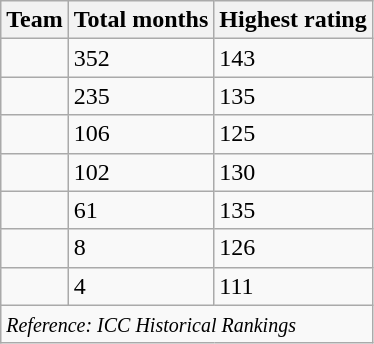<table class="wikitable sortable">
<tr>
<th>Team</th>
<th>Total months</th>
<th>Highest rating</th>
</tr>
<tr>
<td></td>
<td>352</td>
<td>143</td>
</tr>
<tr>
<td></td>
<td>235</td>
<td>135</td>
</tr>
<tr>
<td></td>
<td>106</td>
<td>125</td>
</tr>
<tr>
<td></td>
<td>102</td>
<td>130</td>
</tr>
<tr>
<td></td>
<td>61</td>
<td>135</td>
</tr>
<tr>
<td></td>
<td>8</td>
<td>126</td>
</tr>
<tr>
<td></td>
<td>4</td>
<td>111</td>
</tr>
<tr>
<td colspan=5><small><em>Reference: ICC Historical Rankings</em></small></td>
</tr>
</table>
